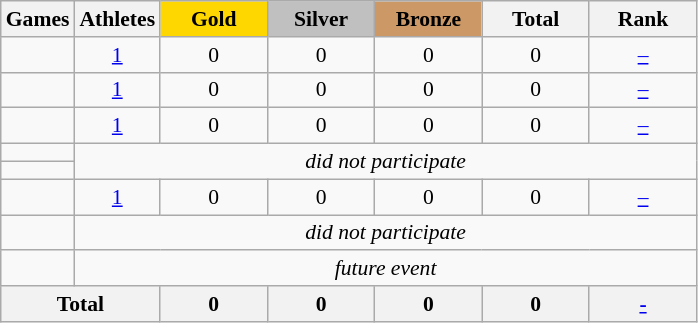<table class="wikitable" style="text-align:center; font-size:90%;">
<tr>
<th>Games</th>
<th>Athletes</th>
<td style="background:gold; width:4.5em; font-weight:bold;">Gold</td>
<td style="background:silver; width:4.5em; font-weight:bold;">Silver</td>
<td style="background:#cc9966; width:4.5em; font-weight:bold;">Bronze</td>
<th style="width:4.5em; font-weight:bold;">Total</th>
<th style="width:4.5em; font-weight:bold;">Rank</th>
</tr>
<tr>
<td align=left></td>
<td><a href='#'>1</a></td>
<td>0</td>
<td>0</td>
<td>0</td>
<td>0</td>
<td><a href='#'>–</a></td>
</tr>
<tr>
<td align=left></td>
<td><a href='#'>1</a></td>
<td>0</td>
<td>0</td>
<td>0</td>
<td>0</td>
<td><a href='#'>–</a></td>
</tr>
<tr>
<td align=left></td>
<td><a href='#'>1</a></td>
<td>0</td>
<td>0</td>
<td>0</td>
<td>0</td>
<td><a href='#'>–</a></td>
</tr>
<tr>
<td align=left></td>
<td colspan=6; rowspan=2><em>did not participate</em></td>
</tr>
<tr>
<td align=left></td>
</tr>
<tr>
<td align=left></td>
<td><a href='#'>1</a></td>
<td>0</td>
<td>0</td>
<td>0</td>
<td>0</td>
<td><a href='#'>–</a></td>
</tr>
<tr>
<td align=left></td>
<td colspan=6><em>did not participate</em></td>
</tr>
<tr>
<td align=left></td>
<td colspan=6><em>future event</em></td>
</tr>
<tr>
<th colspan=2>Total</th>
<th>0</th>
<th>0</th>
<th>0</th>
<th>0</th>
<th><a href='#'>-</a></th>
</tr>
</table>
